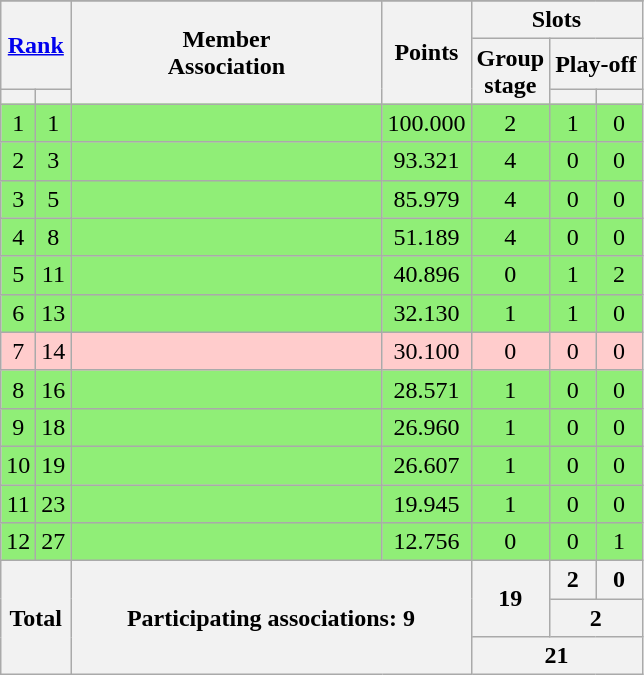<table class="wikitable" style="text-align:center">
<tr>
</tr>
<tr>
<th colspan=2 rowspan=2><a href='#'>Rank</a></th>
<th rowspan=3 width=200>Member<br>Association</th>
<th rowspan=3>Points</th>
<th colspan=4>Slots</th>
</tr>
<tr>
<th rowspan=2>Group<br>stage</th>
<th colspan=2>Play-off</th>
</tr>
<tr>
<th></th>
<th></th>
<th></th>
<th></th>
</tr>
<tr bgcolor=#90ee77>
<td>1</td>
<td>1</td>
<td align=left></td>
<td>100.000</td>
<td>2</td>
<td>1</td>
<td>0</td>
</tr>
<tr bgcolor=#90ee77>
<td>2</td>
<td>3</td>
<td align=left></td>
<td>93.321</td>
<td>4</td>
<td>0</td>
<td>0</td>
</tr>
<tr bgcolor=#90ee77>
<td>3</td>
<td>5</td>
<td align=left></td>
<td>85.979</td>
<td>4</td>
<td>0</td>
<td>0</td>
</tr>
<tr bgcolor=#90ee77>
<td>4</td>
<td>8</td>
<td align=left></td>
<td>51.189</td>
<td>4</td>
<td>0</td>
<td>0</td>
</tr>
<tr bgcolor=#90ee77>
<td>5</td>
<td>11</td>
<td align=left></td>
<td>40.896</td>
<td>0</td>
<td>1</td>
<td>2</td>
</tr>
<tr bgcolor=#90ee77>
<td>6</td>
<td>13</td>
<td align=left></td>
<td>32.130</td>
<td>1</td>
<td>1</td>
<td>0</td>
</tr>
<tr bgcolor=ffcccc>
<td>7</td>
<td>14</td>
<td align=left></td>
<td>30.100</td>
<td>0</td>
<td>0</td>
<td>0</td>
</tr>
<tr bgcolor=#90ee77>
<td>8</td>
<td>16</td>
<td align=left></td>
<td>28.571</td>
<td>1</td>
<td>0</td>
<td>0</td>
</tr>
<tr bgcolor=#90ee77>
<td>9</td>
<td>18</td>
<td align=left></td>
<td>26.960</td>
<td>1</td>
<td>0</td>
<td>0</td>
</tr>
<tr bgcolor=#90ee77>
<td>10</td>
<td>19</td>
<td align=left></td>
<td>26.607</td>
<td>1</td>
<td>0</td>
<td>0</td>
</tr>
<tr bgcolor=#90ee77>
<td>11</td>
<td>23</td>
<td align=left></td>
<td>19.945</td>
<td>1</td>
<td>0</td>
<td>0</td>
</tr>
<tr bgcolor=90ee77>
<td>12</td>
<td>27</td>
<td align=left></td>
<td>12.756</td>
<td>0</td>
<td>0</td>
<td>1</td>
</tr>
<tr>
<th colspan=2 rowspan=3>Total</th>
<th colspan=2 rowspan=3>Participating associations: 9</th>
<th rowspan=2>19</th>
<th>2</th>
<th>0</th>
</tr>
<tr>
<th colspan=2>2</th>
</tr>
<tr>
<th colspan=3>21</th>
</tr>
</table>
